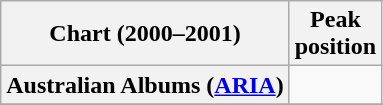<table class="wikitable plainrowheaders sortable">
<tr>
<th>Chart (2000–2001)</th>
<th>Peak<br>position</th>
</tr>
<tr>
<th scope="row">Australian Albums (<a href='#'>ARIA</a>)</th>
<td></td>
</tr>
<tr>
</tr>
<tr>
</tr>
<tr>
</tr>
<tr>
</tr>
<tr>
</tr>
<tr>
</tr>
<tr>
</tr>
<tr>
</tr>
<tr>
</tr>
<tr>
</tr>
<tr>
</tr>
<tr>
</tr>
<tr>
</tr>
<tr>
</tr>
<tr>
</tr>
<tr>
</tr>
</table>
